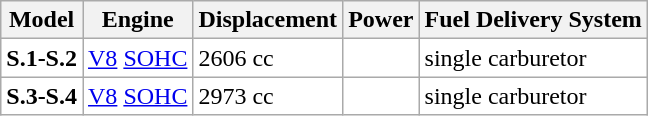<table class="wikitable">
<tr>
<th>Model</th>
<th>Engine</th>
<th>Displacement</th>
<th>Power</th>
<th>Fuel Delivery System</th>
</tr>
<tr style="background:#ffffff;">
<td><strong>S.1-S.2</strong></td>
<td><a href='#'>V8</a> <a href='#'>SOHC</a></td>
<td>2606 cc</td>
<td></td>
<td>single carburetor</td>
</tr>
<tr style="background:#ffffff;">
<td><strong>S.3-S.4</strong></td>
<td><a href='#'>V8</a> <a href='#'>SOHC</a></td>
<td>2973 cc</td>
<td></td>
<td>single carburetor</td>
</tr>
</table>
